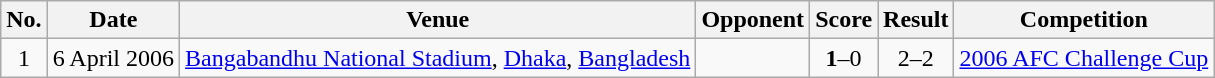<table class="wikitable plainrowheaders sortable">
<tr>
<th scope="col">No.</th>
<th scope="col">Date</th>
<th scope="col">Venue</th>
<th scope="col">Opponent</th>
<th scope="col">Score</th>
<th scope="col">Result</th>
<th scope="col">Competition</th>
</tr>
<tr>
<td align="center">1</td>
<td>6 April 2006</td>
<td><a href='#'>Bangabandhu National Stadium</a>, <a href='#'>Dhaka</a>, <a href='#'>Bangladesh</a></td>
<td></td>
<td align="center"><strong>1</strong>–0</td>
<td align="center">2–2</td>
<td><a href='#'>2006 AFC Challenge Cup</a></td>
</tr>
</table>
